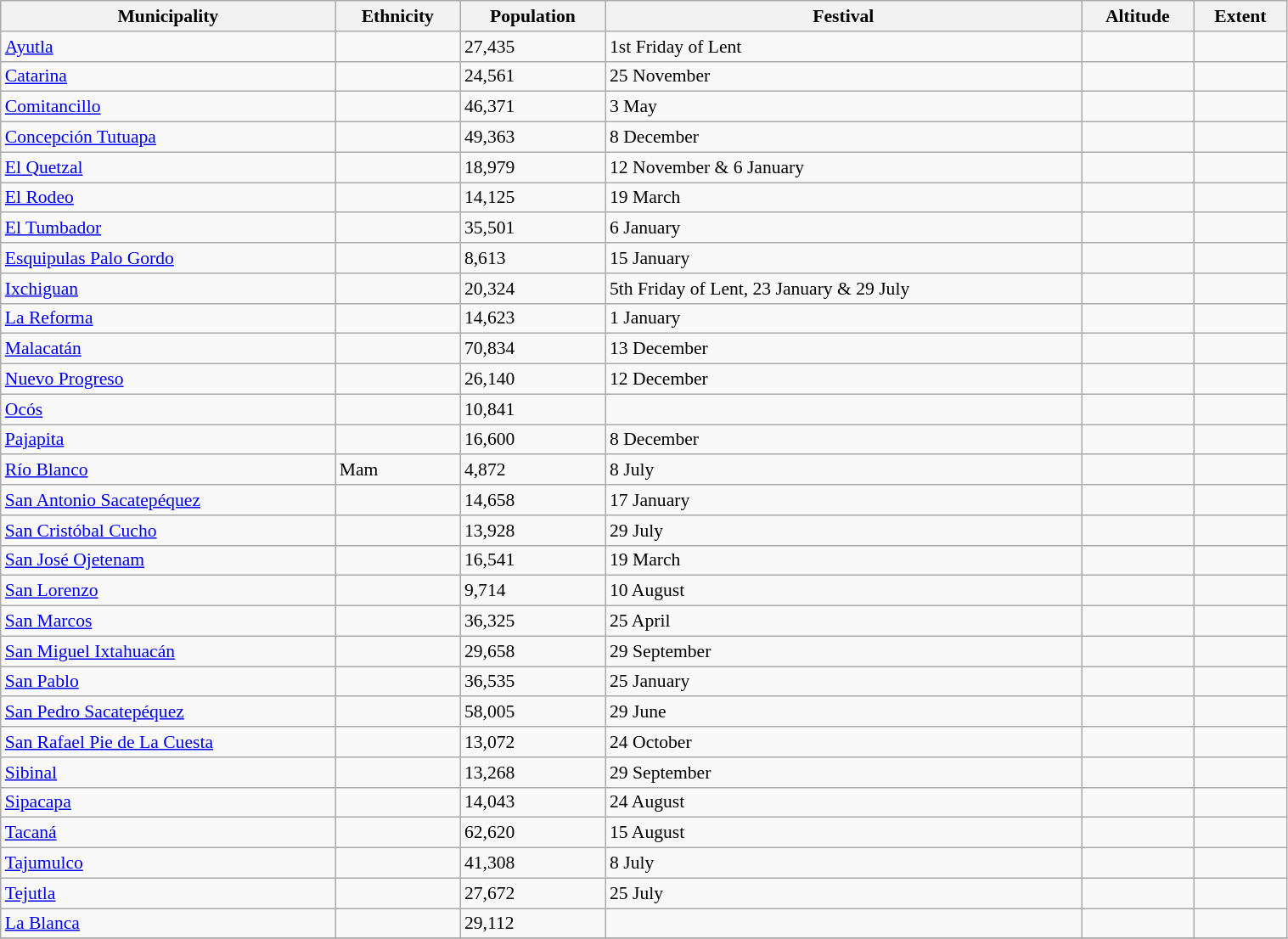<table class="wikitable mw-collapsible" style='font-size:0.9em'  border="1" align=center width=80%>
<tr>
<th>Municipality</th>
<th>Ethnicity</th>
<th>Population</th>
<th>Festival</th>
<th>Altitude</th>
<th>Extent</th>
</tr>
<tr>
<td><a href='#'>Ayutla</a></td>
<td></td>
<td>27,435</td>
<td>1st Friday of Lent</td>
<td></td>
<td></td>
</tr>
<tr>
<td><a href='#'>Catarina</a></td>
<td></td>
<td>24,561</td>
<td>25 November</td>
<td></td>
<td></td>
</tr>
<tr>
<td><a href='#'>Comitancillo</a></td>
<td></td>
<td>46,371</td>
<td>3 May</td>
<td></td>
<td></td>
</tr>
<tr>
<td><a href='#'>Concepción Tutuapa</a></td>
<td></td>
<td>49,363</td>
<td>8 December</td>
<td></td>
<td></td>
</tr>
<tr>
<td><a href='#'>El Quetzal</a></td>
<td></td>
<td>18,979</td>
<td>12 November & 6 January</td>
<td></td>
<td></td>
</tr>
<tr>
<td><a href='#'>El Rodeo</a></td>
<td></td>
<td>14,125</td>
<td>19 March</td>
<td></td>
<td></td>
</tr>
<tr>
<td><a href='#'>El Tumbador</a></td>
<td></td>
<td>35,501</td>
<td>6 January</td>
<td></td>
<td></td>
</tr>
<tr>
<td><a href='#'>Esquipulas Palo Gordo</a></td>
<td></td>
<td>8,613</td>
<td>15 January</td>
<td></td>
<td></td>
</tr>
<tr>
<td><a href='#'>Ixchiguan</a></td>
<td></td>
<td>20,324</td>
<td>5th Friday of Lent, 23 January & 29 July</td>
<td></td>
<td></td>
</tr>
<tr>
<td><a href='#'>La Reforma</a></td>
<td></td>
<td>14,623</td>
<td>1 January</td>
<td></td>
<td></td>
</tr>
<tr>
<td><a href='#'>Malacatán</a></td>
<td></td>
<td>70,834</td>
<td>13 December</td>
<td></td>
<td></td>
</tr>
<tr>
<td><a href='#'>Nuevo Progreso</a></td>
<td></td>
<td>26,140</td>
<td>12 December</td>
<td></td>
<td></td>
</tr>
<tr>
<td><a href='#'>Ocós</a></td>
<td></td>
<td>10,841</td>
<td></td>
<td></td>
<td></td>
</tr>
<tr>
<td><a href='#'>Pajapita</a></td>
<td></td>
<td>16,600</td>
<td>8 December</td>
<td></td>
<td></td>
</tr>
<tr>
<td><a href='#'>Río Blanco</a></td>
<td>Mam</td>
<td>4,872</td>
<td>8 July</td>
<td></td>
<td></td>
</tr>
<tr>
<td><a href='#'>San Antonio Sacatepéquez</a></td>
<td></td>
<td>14,658</td>
<td>17 January</td>
<td></td>
<td></td>
</tr>
<tr>
<td><a href='#'>San Cristóbal Cucho</a></td>
<td></td>
<td>13,928</td>
<td>29 July</td>
<td></td>
<td></td>
</tr>
<tr>
<td><a href='#'>San José Ojetenam</a></td>
<td></td>
<td>16,541</td>
<td>19 March</td>
<td></td>
<td></td>
</tr>
<tr>
<td><a href='#'>San Lorenzo</a></td>
<td></td>
<td>9,714</td>
<td>10 August</td>
<td></td>
<td></td>
</tr>
<tr>
<td><a href='#'>San Marcos</a></td>
<td></td>
<td>36,325</td>
<td>25 April</td>
<td></td>
<td></td>
</tr>
<tr>
<td><a href='#'>San Miguel Ixtahuacán</a></td>
<td></td>
<td>29,658</td>
<td>29 September</td>
<td></td>
<td></td>
</tr>
<tr>
<td><a href='#'>San Pablo</a></td>
<td></td>
<td>36,535</td>
<td>25 January</td>
<td></td>
<td></td>
</tr>
<tr>
<td><a href='#'>San Pedro Sacatepéquez</a></td>
<td></td>
<td>58,005</td>
<td>29 June</td>
<td></td>
<td></td>
</tr>
<tr>
<td><a href='#'>San Rafael Pie de La Cuesta</a></td>
<td></td>
<td>13,072</td>
<td>24 October</td>
<td></td>
<td></td>
</tr>
<tr>
<td><a href='#'>Sibinal</a></td>
<td></td>
<td>13,268</td>
<td>29 September</td>
<td></td>
<td></td>
</tr>
<tr>
<td><a href='#'>Sipacapa</a></td>
<td></td>
<td>14,043</td>
<td>24 August</td>
<td></td>
<td></td>
</tr>
<tr>
<td><a href='#'>Tacaná</a></td>
<td></td>
<td>62,620</td>
<td>15 August</td>
<td></td>
<td></td>
</tr>
<tr>
<td><a href='#'>Tajumulco</a></td>
<td></td>
<td>41,308</td>
<td>8 July</td>
<td></td>
<td></td>
</tr>
<tr>
<td><a href='#'>Tejutla</a></td>
<td></td>
<td>27,672</td>
<td>25 July</td>
<td></td>
<td></td>
</tr>
<tr>
<td><a href='#'>La Blanca</a></td>
<td></td>
<td>29,112</td>
<td></td>
<td></td>
<td></td>
</tr>
<tr>
</tr>
</table>
